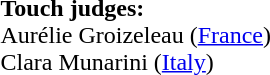<table style="width:100%">
<tr>
<td><br><strong>Touch judges:</strong>
<br>Aurélie Groizeleau (<a href='#'>France</a>)
<br>Clara Munarini (<a href='#'>Italy</a>)</td>
</tr>
</table>
